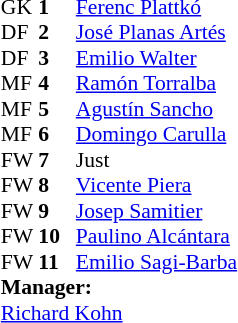<table style="font-size:90%; margin:0.2em auto;" cellspacing="0" cellpadding="0">
<tr>
<th width="25"></th>
<th width="25"></th>
</tr>
<tr>
<td>GK</td>
<td><strong>1</strong></td>
<td> <a href='#'>Ferenc Plattkó</a></td>
</tr>
<tr>
<td>DF</td>
<td><strong>2</strong></td>
<td> <a href='#'>José Planas Artés</a></td>
</tr>
<tr>
<td>DF</td>
<td><strong>3</strong></td>
<td> <a href='#'>Emilio Walter</a></td>
</tr>
<tr>
<td>MF</td>
<td><strong>4</strong></td>
<td> <a href='#'>Ramón Torralba</a></td>
</tr>
<tr>
<td>MF</td>
<td><strong>5</strong></td>
<td> <a href='#'>Agustín Sancho</a></td>
</tr>
<tr>
<td>MF</td>
<td><strong>6</strong></td>
<td> <a href='#'>Domingo Carulla</a></td>
</tr>
<tr>
<td>FW</td>
<td><strong>7</strong></td>
<td> Just</td>
</tr>
<tr>
<td>FW</td>
<td><strong>8</strong></td>
<td> <a href='#'>Vicente Piera</a></td>
</tr>
<tr>
<td>FW</td>
<td><strong>9</strong></td>
<td> <a href='#'>Josep Samitier</a></td>
</tr>
<tr>
<td>FW</td>
<td><strong>10</strong></td>
<td> <a href='#'>Paulino Alcántara</a></td>
</tr>
<tr>
<td>FW</td>
<td><strong>11</strong></td>
<td> <a href='#'>Emilio Sagi-Barba</a></td>
</tr>
<tr>
<td colspan=3><strong>Manager:</strong></td>
</tr>
<tr>
<td colspan=4> <a href='#'>Richard Kohn</a></td>
</tr>
</table>
